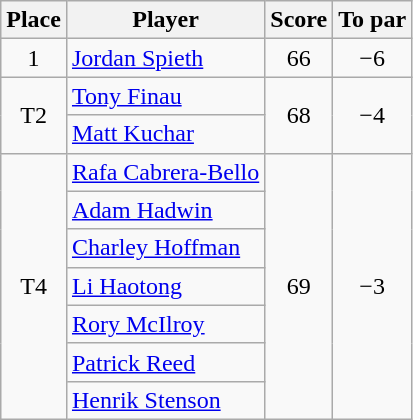<table class="wikitable">
<tr>
<th>Place</th>
<th>Player</th>
<th>Score</th>
<th>To par</th>
</tr>
<tr>
<td align=center>1</td>
<td> <a href='#'>Jordan Spieth</a></td>
<td align=center>66</td>
<td align=center>−6</td>
</tr>
<tr>
<td rowspan=2 align=center>T2</td>
<td> <a href='#'>Tony Finau</a></td>
<td rowspan=2 align=center>68</td>
<td rowspan=2 align=center>−4</td>
</tr>
<tr>
<td> <a href='#'>Matt Kuchar</a></td>
</tr>
<tr>
<td rowspan=7 align=center>T4</td>
<td> <a href='#'>Rafa Cabrera-Bello</a></td>
<td rowspan=7 align=center>69</td>
<td rowspan=7 align=center>−3</td>
</tr>
<tr>
<td> <a href='#'>Adam Hadwin</a></td>
</tr>
<tr>
<td> <a href='#'>Charley Hoffman</a></td>
</tr>
<tr>
<td> <a href='#'>Li Haotong</a></td>
</tr>
<tr>
<td> <a href='#'>Rory McIlroy</a></td>
</tr>
<tr>
<td> <a href='#'>Patrick Reed</a></td>
</tr>
<tr>
<td> <a href='#'>Henrik Stenson</a></td>
</tr>
</table>
